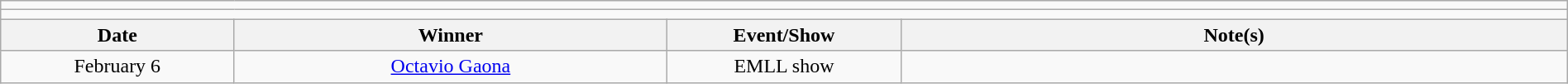<table class="wikitable" style="text-align:center; width:100%;">
<tr>
<td colspan=5></td>
</tr>
<tr>
<td colspan=5><strong></strong></td>
</tr>
<tr>
<th width=14%>Date</th>
<th width=26%>Winner</th>
<th width=14%>Event/Show</th>
<th width=40%>Note(s)</th>
</tr>
<tr>
<td>February 6</td>
<td><a href='#'>Octavio Gaona</a></td>
<td>EMLL show</td>
<td align=left></td>
</tr>
</table>
